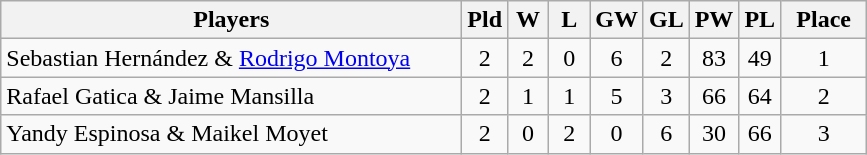<table class=wikitable style="text-align:center">
<tr>
<th width=300>Players</th>
<th width=20>Pld</th>
<th width=20>W</th>
<th width=20>L</th>
<th width=20>GW</th>
<th width=20>GL</th>
<th width=20>PW</th>
<th width=20>PL</th>
<th width=50>Place</th>
</tr>
<tr>
<td align=left> Sebastian Hernández & <a href='#'>Rodrigo Montoya</a></td>
<td>2</td>
<td>2</td>
<td>0</td>
<td>6</td>
<td>2</td>
<td>83</td>
<td>49</td>
<td>1</td>
</tr>
<tr>
<td align=left> Rafael Gatica & Jaime Mansilla</td>
<td>2</td>
<td>1</td>
<td>1</td>
<td>5</td>
<td>3</td>
<td>66</td>
<td>64</td>
<td>2</td>
</tr>
<tr>
<td align=left> Yandy Espinosa & Maikel Moyet</td>
<td>2</td>
<td>0</td>
<td>2</td>
<td>0</td>
<td>6</td>
<td>30</td>
<td>66</td>
<td>3</td>
</tr>
</table>
